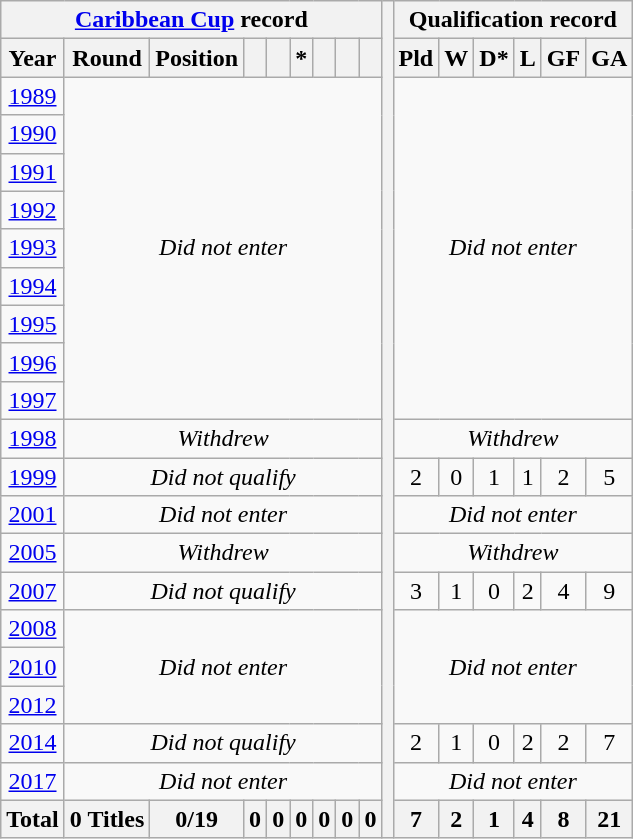<table class="wikitable" style="text-align: center;">
<tr>
<th colspan=9><a href='#'>Caribbean Cup</a> record</th>
<th !width=1% rowspan=28></th>
<th colspan=6>Qualification record</th>
</tr>
<tr>
<th>Year</th>
<th>Round</th>
<th>Position</th>
<th></th>
<th></th>
<th>*</th>
<th></th>
<th></th>
<th></th>
<th>Pld</th>
<th>W</th>
<th>D*</th>
<th>L</th>
<th>GF</th>
<th>GA</th>
</tr>
<tr>
<td> <a href='#'>1989</a></td>
<td colspan=8 rowspan=9><em>Did not enter</em></td>
<td colspan=6 rowspan=9><em>Did not enter</em></td>
</tr>
<tr>
<td> <a href='#'>1990</a></td>
</tr>
<tr>
<td> <a href='#'>1991</a></td>
</tr>
<tr>
<td> <a href='#'>1992</a></td>
</tr>
<tr>
<td> <a href='#'>1993</a></td>
</tr>
<tr>
<td> <a href='#'>1994</a></td>
</tr>
<tr>
<td>  <a href='#'>1995</a></td>
</tr>
<tr>
<td> <a href='#'>1996</a></td>
</tr>
<tr>
<td>  <a href='#'>1997</a></td>
</tr>
<tr>
<td>  <a href='#'>1998</a></td>
<td colspan=8><em>Withdrew</em></td>
<td colspan=6><em>Withdrew</em></td>
</tr>
<tr>
<td> <a href='#'>1999</a></td>
<td colspan=8><em>Did not qualify</em></td>
<td>2</td>
<td>0</td>
<td>1</td>
<td>1</td>
<td>2</td>
<td>5</td>
</tr>
<tr>
<td> <a href='#'>2001</a></td>
<td colspan=8><em>Did not enter</em></td>
<td colspan=6><em>Did not enter</em></td>
</tr>
<tr>
<td> <a href='#'>2005</a></td>
<td colspan=8><em>Withdrew</em></td>
<td colspan=6><em>Withdrew</em></td>
</tr>
<tr>
<td> <a href='#'>2007</a></td>
<td colspan=8><em>Did not qualify</em></td>
<td>3</td>
<td>1</td>
<td>0</td>
<td>2</td>
<td>4</td>
<td>9</td>
</tr>
<tr>
<td> <a href='#'>2008</a></td>
<td colspan=8 rowspan=3><em>Did not enter</em></td>
<td colspan=6 rowspan=3><em>Did not enter</em></td>
</tr>
<tr>
<td> <a href='#'>2010</a></td>
</tr>
<tr>
<td> <a href='#'>2012</a></td>
</tr>
<tr>
<td> <a href='#'>2014</a></td>
<td colspan=8><em>Did not qualify</em></td>
<td>2</td>
<td>1</td>
<td>0</td>
<td>2</td>
<td>2</td>
<td>7</td>
</tr>
<tr>
<td> <a href='#'>2017</a></td>
<td colspan=8><em>Did not enter</em></td>
<td colspan=6><em>Did not enter</em></td>
</tr>
<tr>
<th>Total</th>
<th>0 Titles</th>
<th>0/19</th>
<th>0</th>
<th>0</th>
<th>0</th>
<th>0</th>
<th>0</th>
<th>0</th>
<th>7</th>
<th>2</th>
<th>1</th>
<th>4</th>
<th>8</th>
<th>21</th>
</tr>
</table>
